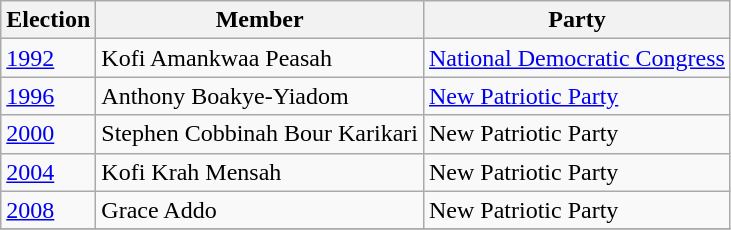<table class="wikitable">
<tr>
<th>Election</th>
<th>Member</th>
<th>Party</th>
</tr>
<tr>
<td><a href='#'>1992</a></td>
<td>Kofi Amankwaa Peasah</td>
<td><a href='#'>National Democratic Congress</a></td>
</tr>
<tr>
<td><a href='#'>1996</a></td>
<td>Anthony Boakye-Yiadom</td>
<td><a href='#'>New Patriotic Party</a></td>
</tr>
<tr>
<td><a href='#'>2000</a></td>
<td>Stephen Cobbinah Bour Karikari</td>
<td>New Patriotic Party</td>
</tr>
<tr>
<td><a href='#'>2004</a></td>
<td>Kofi Krah Mensah</td>
<td>New Patriotic Party</td>
</tr>
<tr>
<td><a href='#'>2008</a></td>
<td>Grace Addo</td>
<td>New Patriotic Party</td>
</tr>
<tr>
</tr>
</table>
